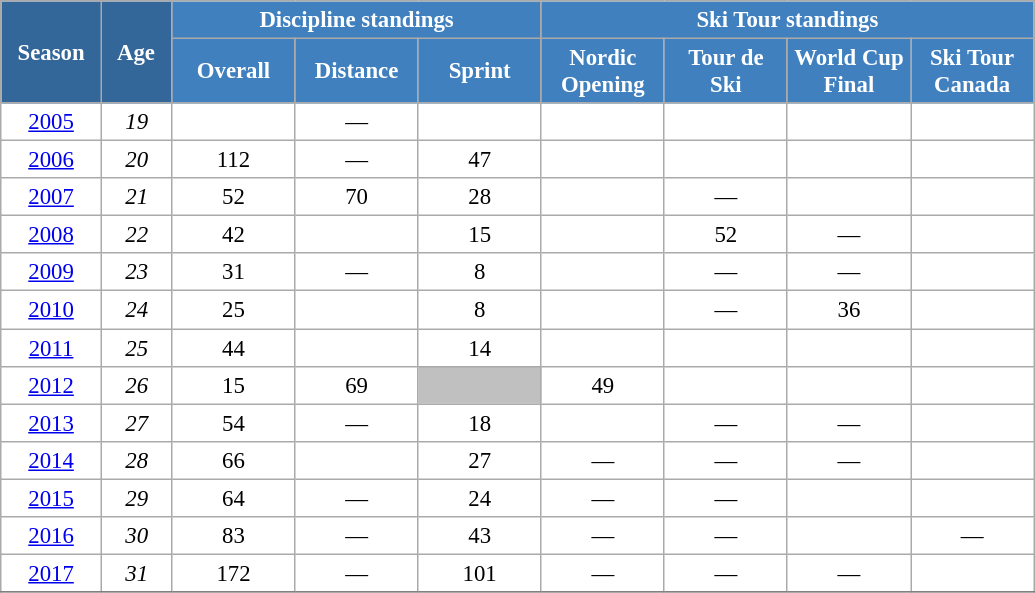<table class="wikitable" style="font-size:95%; text-align:center; border:grey solid 1px; border-collapse:collapse; background:#ffffff;">
<tr>
<th style="background-color:#369; color:white; width:60px;" rowspan="2"> Season </th>
<th style="background-color:#369; color:white; width:40px;" rowspan="2"> Age </th>
<th style="background-color:#4180be; color:white;" colspan="3">Discipline standings</th>
<th style="background-color:#4180be; color:white;" colspan="4">Ski Tour standings</th>
</tr>
<tr>
<th style="background-color:#4180be; color:white; width:75px;">Overall</th>
<th style="background-color:#4180be; color:white; width:75px;">Distance</th>
<th style="background-color:#4180be; color:white; width:75px;">Sprint</th>
<th style="background-color:#4180be; color:white; width:75px;">Nordic<br>Opening</th>
<th style="background-color:#4180be; color:white; width:75px;">Tour de<br>Ski</th>
<th style="background-color:#4180be; color:white; width:75px;">World Cup<br>Final</th>
<th style="background-color:#4180be; color:white; width:75px;">Ski Tour<br>Canada</th>
</tr>
<tr>
<td><a href='#'>2005</a></td>
<td><em>19</em></td>
<td></td>
<td>—</td>
<td></td>
<td></td>
<td></td>
<td></td>
<td></td>
</tr>
<tr>
<td><a href='#'>2006</a></td>
<td><em>20</em></td>
<td>112</td>
<td>—</td>
<td>47</td>
<td></td>
<td></td>
<td></td>
<td></td>
</tr>
<tr>
<td><a href='#'>2007</a></td>
<td><em>21</em></td>
<td>52</td>
<td>70</td>
<td>28</td>
<td></td>
<td>—</td>
<td></td>
<td></td>
</tr>
<tr>
<td><a href='#'>2008</a></td>
<td><em>22</em></td>
<td>42</td>
<td></td>
<td>15</td>
<td></td>
<td>52</td>
<td>—</td>
<td></td>
</tr>
<tr>
<td><a href='#'>2009</a></td>
<td><em>23</em></td>
<td>31</td>
<td>—</td>
<td>8</td>
<td></td>
<td>—</td>
<td>—</td>
<td></td>
</tr>
<tr>
<td><a href='#'>2010</a></td>
<td><em>24</em></td>
<td>25</td>
<td></td>
<td>8</td>
<td></td>
<td>—</td>
<td>36</td>
<td></td>
</tr>
<tr>
<td><a href='#'>2011</a></td>
<td><em>25</em></td>
<td>44</td>
<td></td>
<td>14</td>
<td></td>
<td></td>
<td></td>
<td></td>
</tr>
<tr>
<td><a href='#'>2012</a></td>
<td><em>26</em></td>
<td>15</td>
<td>69</td>
<td style="background:silver;"></td>
<td>49</td>
<td></td>
<td></td>
<td></td>
</tr>
<tr>
<td><a href='#'>2013</a></td>
<td><em>27</em></td>
<td>54</td>
<td>—</td>
<td>18</td>
<td></td>
<td>—</td>
<td>—</td>
<td></td>
</tr>
<tr>
<td><a href='#'>2014</a></td>
<td><em>28</em></td>
<td>66</td>
<td></td>
<td>27</td>
<td>—</td>
<td>—</td>
<td>—</td>
<td></td>
</tr>
<tr>
<td><a href='#'>2015</a></td>
<td><em>29</em></td>
<td>64</td>
<td>—</td>
<td>24</td>
<td>—</td>
<td>—</td>
<td></td>
<td></td>
</tr>
<tr>
<td><a href='#'>2016</a></td>
<td><em>30</em></td>
<td>83</td>
<td>—</td>
<td>43</td>
<td>—</td>
<td>—</td>
<td></td>
<td>—</td>
</tr>
<tr>
<td><a href='#'>2017</a></td>
<td><em>31</em></td>
<td>172</td>
<td>—</td>
<td>101</td>
<td>—</td>
<td>—</td>
<td>—</td>
<td></td>
</tr>
<tr>
</tr>
</table>
